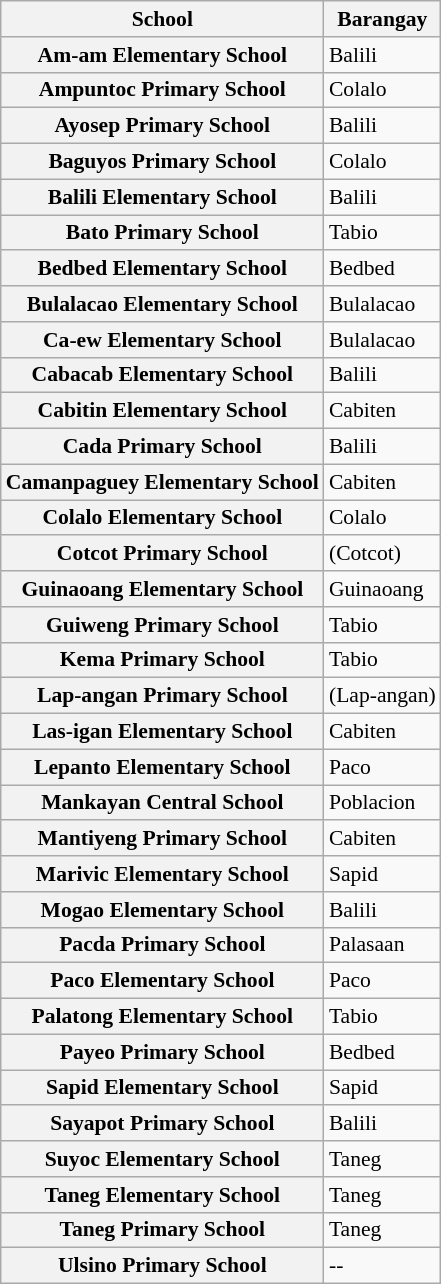<table class="wikitable collapsible sortable collapsed plainrowheaders" style="font-size:90%;">
<tr>
<th scope="col">School</th>
<th scope="col">Barangay</th>
</tr>
<tr>
<th scope="row">Am-am Elementary School</th>
<td>Balili</td>
</tr>
<tr>
<th scope="row">Ampuntoc Primary School</th>
<td>Colalo</td>
</tr>
<tr>
<th scope="row">Ayosep Primary School</th>
<td>Balili</td>
</tr>
<tr>
<th scope="row">Baguyos Primary School</th>
<td>Colalo</td>
</tr>
<tr>
<th scope="row">Balili Elementary School</th>
<td>Balili</td>
</tr>
<tr>
<th scope="row">Bato Primary School</th>
<td>Tabio</td>
</tr>
<tr>
<th scope="row">Bedbed Elementary School</th>
<td>Bedbed</td>
</tr>
<tr>
<th scope="row">Bulalacao Elementary School</th>
<td>Bulalacao</td>
</tr>
<tr>
<th scope="row">Ca-ew Elementary School</th>
<td>Bulalacao</td>
</tr>
<tr>
<th scope="row">Cabacab Elementary School</th>
<td>Balili</td>
</tr>
<tr>
<th scope="row">Cabitin Elementary School</th>
<td>Cabiten</td>
</tr>
<tr>
<th scope="row">Cada Primary School</th>
<td>Balili</td>
</tr>
<tr>
<th scope="row">Camanpaguey Elementary School</th>
<td>Cabiten</td>
</tr>
<tr>
<th scope="row">Colalo Elementary School</th>
<td>Colalo</td>
</tr>
<tr>
<th scope="row">Cotcot Primary School</th>
<td>(Cotcot)</td>
</tr>
<tr>
<th scope="row">Guinaoang Elementary School</th>
<td>Guinaoang</td>
</tr>
<tr>
<th scope="row">Guiweng Primary School</th>
<td>Tabio</td>
</tr>
<tr>
<th scope="row">Kema Primary School</th>
<td>Tabio</td>
</tr>
<tr>
<th scope="row">Lap-angan Primary School</th>
<td>(Lap-angan)</td>
</tr>
<tr>
<th scope="row">Las-igan Elementary School</th>
<td>Cabiten</td>
</tr>
<tr>
<th scope="row">Lepanto Elementary School</th>
<td>Paco</td>
</tr>
<tr>
<th scope="row">Mankayan Central School</th>
<td>Poblacion</td>
</tr>
<tr>
<th scope="row">Mantiyeng Primary School</th>
<td>Cabiten</td>
</tr>
<tr>
<th scope="row">Marivic Elementary School</th>
<td>Sapid</td>
</tr>
<tr>
<th scope="row">Mogao Elementary School</th>
<td>Balili</td>
</tr>
<tr>
<th scope="row">Pacda Primary School</th>
<td>Palasaan</td>
</tr>
<tr>
<th scope="row">Paco Elementary School</th>
<td>Paco</td>
</tr>
<tr>
<th scope="row">Palatong Elementary School</th>
<td>Tabio</td>
</tr>
<tr>
<th scope="row">Payeo Primary School</th>
<td>Bedbed</td>
</tr>
<tr>
<th scope="row">Sapid Elementary School</th>
<td>Sapid</td>
</tr>
<tr>
<th scope="row">Sayapot Primary School</th>
<td>Balili</td>
</tr>
<tr>
<th scope="row">Suyoc Elementary School</th>
<td>Taneg</td>
</tr>
<tr>
<th scope="row">Taneg Elementary School</th>
<td>Taneg</td>
</tr>
<tr>
<th scope="row">Taneg Primary School</th>
<td>Taneg</td>
</tr>
<tr>
<th scope="row">Ulsino Primary School</th>
<td>--</td>
</tr>
</table>
